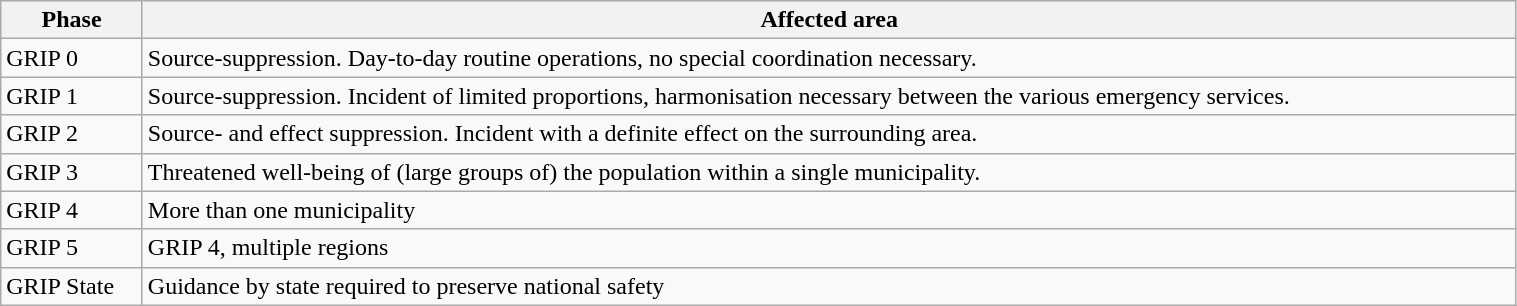<table class="wikitable" width="80%">
<tr>
<th>Phase</th>
<th>Affected area</th>
</tr>
<tr>
<td>GRIP 0</td>
<td>Source-suppression. Day-to-day routine operations, no special coordination necessary.</td>
</tr>
<tr>
<td>GRIP 1</td>
<td>Source-suppression. Incident of limited proportions, harmonisation necessary between the various emergency services.</td>
</tr>
<tr>
<td>GRIP 2</td>
<td>Source- and effect suppression. Incident with a definite effect on the surrounding area.</td>
</tr>
<tr>
<td>GRIP 3</td>
<td>Threatened well-being of (large groups of) the population within a single municipality.</td>
</tr>
<tr>
<td>GRIP 4</td>
<td>More than one municipality</td>
</tr>
<tr>
<td>GRIP 5</td>
<td>GRIP 4, multiple regions</td>
</tr>
<tr>
<td>GRIP State</td>
<td>Guidance by state required to preserve national safety</td>
</tr>
</table>
